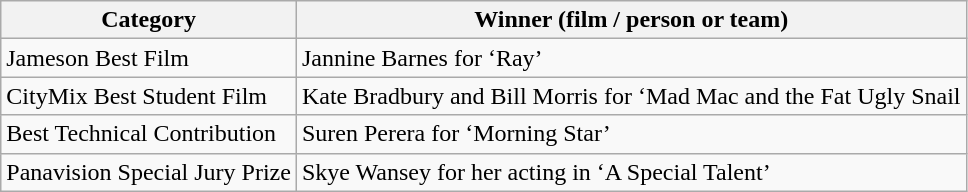<table class="wikitable">
<tr>
<th>Category</th>
<th>Winner (film / person or team)</th>
</tr>
<tr>
<td>Jameson Best Film</td>
<td>Jannine Barnes for ‘Ray’</td>
</tr>
<tr>
<td>CityMix Best Student Film</td>
<td>Kate Bradbury and Bill Morris for ‘Mad Mac and the Fat Ugly Snail</td>
</tr>
<tr>
<td>Best Technical Contribution</td>
<td>Suren Perera for ‘Morning Star’</td>
</tr>
<tr>
<td>Panavision Special Jury Prize</td>
<td>Skye Wansey for her acting in ‘A Special Talent’</td>
</tr>
</table>
